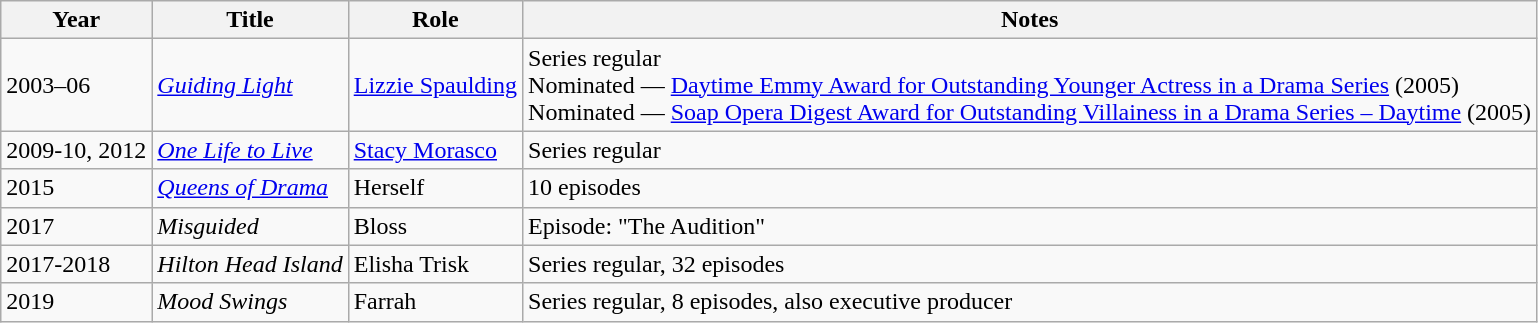<table class="wikitable sortable">
<tr>
<th>Year</th>
<th>Title</th>
<th>Role</th>
<th class="unsortable">Notes</th>
</tr>
<tr>
<td>2003–06</td>
<td><em><a href='#'>Guiding Light</a></em></td>
<td><a href='#'>Lizzie Spaulding</a></td>
<td>Series regular<br>Nominated — <a href='#'>Daytime Emmy Award for Outstanding Younger Actress in a Drama Series</a> (2005)<br>Nominated — <a href='#'>Soap Opera Digest Award for Outstanding Villainess in a Drama Series – Daytime</a> (2005)</td>
</tr>
<tr>
<td>2009-10, 2012</td>
<td><em><a href='#'>One Life to Live</a></em></td>
<td><a href='#'>Stacy Morasco</a></td>
<td>Series regular</td>
</tr>
<tr>
<td>2015</td>
<td><em><a href='#'>Queens of Drama</a></em></td>
<td>Herself</td>
<td>10 episodes</td>
</tr>
<tr>
<td>2017</td>
<td><em>Misguided</em></td>
<td>Bloss</td>
<td>Episode: "The Audition"</td>
</tr>
<tr>
<td>2017-2018</td>
<td><em>Hilton Head Island</em></td>
<td>Elisha Trisk</td>
<td>Series regular, 32 episodes</td>
</tr>
<tr>
<td>2019</td>
<td><em>Mood Swings</em></td>
<td>Farrah</td>
<td>Series regular, 8 episodes, also executive producer</td>
</tr>
</table>
